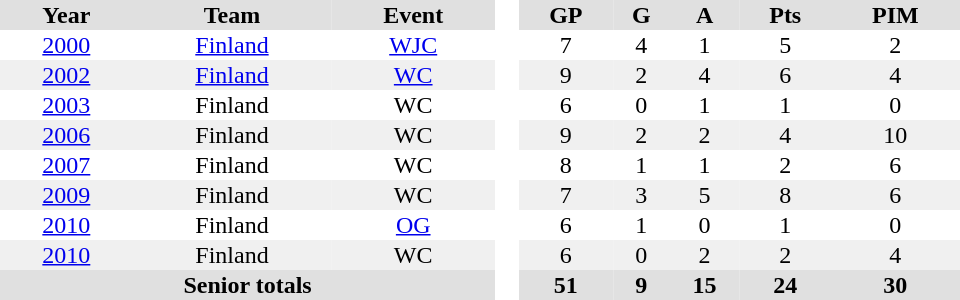<table border="0" cellpadding="1" cellspacing="0" style="text-align:center; width:40em">
<tr ALIGN="center" bgcolor="#e0e0e0">
<th>Year</th>
<th>Team</th>
<th>Event</th>
<th rowspan="99" bgcolor="#ffffff"> </th>
<th>GP</th>
<th>G</th>
<th>A</th>
<th>Pts</th>
<th>PIM</th>
</tr>
<tr>
<td><a href='#'>2000</a></td>
<td><a href='#'>Finland</a></td>
<td><a href='#'>WJC</a></td>
<td>7</td>
<td>4</td>
<td>1</td>
<td>5</td>
<td>2</td>
</tr>
<tr bgcolor="#f0f0f0">
<td><a href='#'>2002</a></td>
<td><a href='#'>Finland</a></td>
<td><a href='#'>WC</a></td>
<td>9</td>
<td>2</td>
<td>4</td>
<td>6</td>
<td>4</td>
</tr>
<tr>
<td><a href='#'>2003</a></td>
<td>Finland</td>
<td>WC</td>
<td>6</td>
<td>0</td>
<td>1</td>
<td>1</td>
<td>0</td>
</tr>
<tr bgcolor="#f0f0f0">
<td><a href='#'>2006</a></td>
<td>Finland</td>
<td>WC</td>
<td>9</td>
<td>2</td>
<td>2</td>
<td>4</td>
<td>10</td>
</tr>
<tr>
<td><a href='#'>2007</a></td>
<td>Finland</td>
<td>WC</td>
<td>8</td>
<td>1</td>
<td>1</td>
<td>2</td>
<td>6</td>
</tr>
<tr bgcolor="#f0f0f0">
<td><a href='#'>2009</a></td>
<td>Finland</td>
<td>WC</td>
<td>7</td>
<td>3</td>
<td>5</td>
<td>8</td>
<td>6</td>
</tr>
<tr>
<td><a href='#'>2010</a></td>
<td>Finland</td>
<td><a href='#'>OG</a></td>
<td>6</td>
<td>1</td>
<td>0</td>
<td>1</td>
<td>0</td>
</tr>
<tr bgcolor="#f0f0f0">
<td><a href='#'>2010</a></td>
<td>Finland</td>
<td>WC</td>
<td>6</td>
<td>0</td>
<td>2</td>
<td>2</td>
<td>4</td>
</tr>
<tr bgcolor="#e0e0e0">
<th colspan=3>Senior totals</th>
<th>51</th>
<th>9</th>
<th>15</th>
<th>24</th>
<th>30</th>
</tr>
</table>
